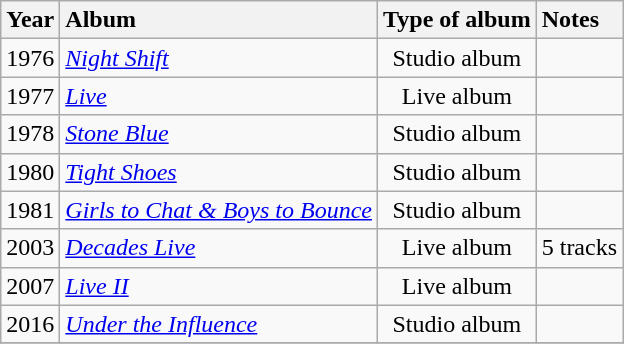<table class="wikitable">
<tr>
<th style="text-align:left;">Year</th>
<th style="text-align:left;">Album</th>
<th style="text-align:left;">Type of album</th>
<th style="text-align:left;">Notes</th>
</tr>
<tr>
<td style="text-align:left;">1976</td>
<td style="text-align:left;"><em><a href='#'>Night Shift</a></em></td>
<td style="text-align:center;">Studio album</td>
<td style="text-align:left;"></td>
</tr>
<tr>
<td style="text-align:left;">1977</td>
<td style="text-align:left;"><em><a href='#'>Live</a></em></td>
<td style="text-align:center;">Live album</td>
<td style="text-align:left;"></td>
</tr>
<tr>
<td style="text-align:left;">1978</td>
<td style="text-align:left;"><em><a href='#'>Stone Blue</a></em></td>
<td style="text-align:center;">Studio album</td>
<td style="text-align:left;"></td>
</tr>
<tr>
<td style="text-align:left;">1980</td>
<td style="text-align:left;"><em><a href='#'>Tight Shoes</a></em></td>
<td style="text-align:center;">Studio album</td>
<td style="text-align:left;"></td>
</tr>
<tr>
<td style="text-align:left;">1981</td>
<td style="text-align:left;"><em><a href='#'>Girls to Chat & Boys to Bounce</a></em></td>
<td style="text-align:center;">Studio album</td>
<td style="text-align:left;"></td>
</tr>
<tr>
<td style="text-align:left;">2003</td>
<td style="text-align:left;"><em><a href='#'>Decades Live</a></em></td>
<td style="text-align:center;">Live album</td>
<td style="text-align:left;">5 tracks</td>
</tr>
<tr>
<td style="text-align:left;">2007</td>
<td style="text-align:left;"><em><a href='#'>Live II</a></em></td>
<td style="text-align:center;">Live album</td>
<td style="text-align:left;"></td>
</tr>
<tr>
<td style="text-align:left;">2016</td>
<td style="text-align:left;"><em><a href='#'>Under the Influence</a></em></td>
<td style="text-align:center;">Studio album</td>
<td style="text-align:left;"></td>
</tr>
<tr>
</tr>
</table>
